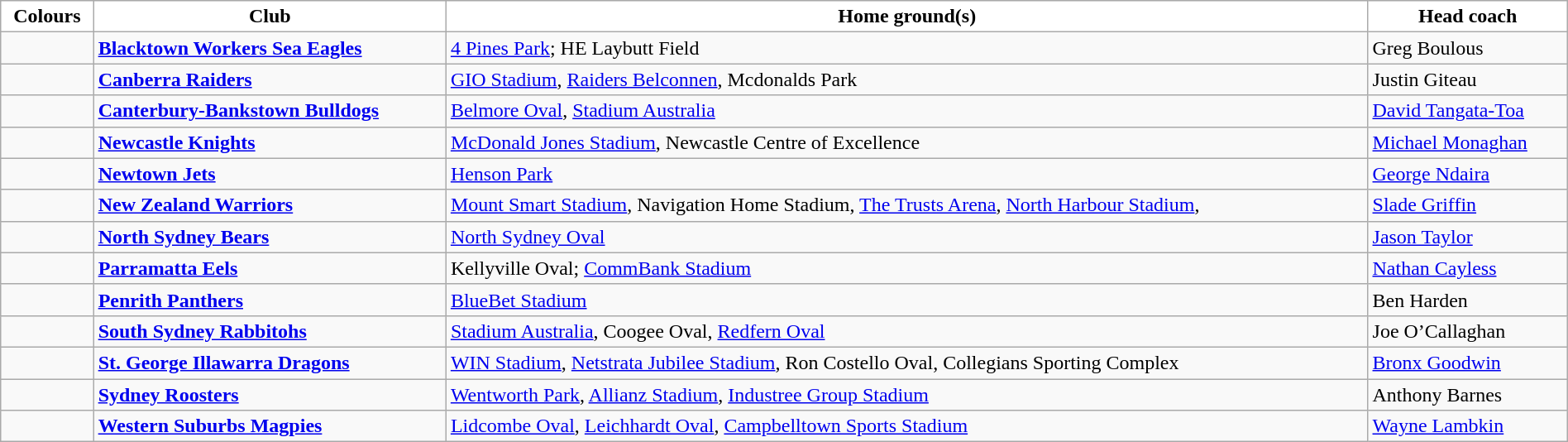<table class="wikitable" style="width:100%; text-align:left">
<tr>
<th style="background:white">Colours</th>
<th style="background:white">Club</th>
<th style="background:white">Home ground(s)</th>
<th style="background:white">Head coach</th>
</tr>
<tr>
<td></td>
<td><a href='#'><strong>Blacktown Workers Sea Eagles</strong></a></td>
<td><a href='#'>4 Pines Park</a>; HE Laybutt Field</td>
<td>Greg Boulous</td>
</tr>
<tr>
<td></td>
<td><strong><a href='#'>Canberra Raiders</a></strong></td>
<td><a href='#'>GIO Stadium</a>, <a href='#'>Raiders Belconnen</a>, Mcdonalds Park</td>
<td>Justin Giteau</td>
</tr>
<tr>
<td></td>
<td><strong><a href='#'>Canterbury-Bankstown Bulldogs</a></strong></td>
<td><a href='#'>Belmore Oval</a>, <a href='#'>Stadium Australia</a></td>
<td><a href='#'>David Tangata-Toa</a></td>
</tr>
<tr>
<td></td>
<td><strong><a href='#'>Newcastle Knights</a></strong></td>
<td><a href='#'>McDonald Jones Stadium</a>, Newcastle Centre of Excellence</td>
<td><a href='#'>Michael Monaghan</a></td>
</tr>
<tr>
<td></td>
<td><strong><a href='#'>Newtown Jets</a></strong></td>
<td><a href='#'>Henson Park</a></td>
<td><a href='#'>George Ndaira</a></td>
</tr>
<tr>
<td></td>
<td><strong><a href='#'>New Zealand Warriors</a></strong></td>
<td><a href='#'>Mount Smart Stadium</a>, Navigation Home Stadium, <a href='#'>The Trusts Arena</a>, <a href='#'>North Harbour Stadium</a>,</td>
<td><a href='#'>Slade Griffin</a></td>
</tr>
<tr>
<td></td>
<td><strong><a href='#'>North Sydney Bears</a></strong></td>
<td><a href='#'>North Sydney Oval</a></td>
<td><a href='#'>Jason Taylor</a></td>
</tr>
<tr>
<td></td>
<td><strong><a href='#'>Parramatta Eels</a></strong></td>
<td>Kellyville Oval; <a href='#'>CommBank Stadium</a></td>
<td><a href='#'>Nathan Cayless</a></td>
</tr>
<tr>
<td></td>
<td><strong><a href='#'>Penrith Panthers</a></strong></td>
<td><a href='#'>BlueBet Stadium</a></td>
<td>Ben Harden</td>
</tr>
<tr>
<td></td>
<td><strong><a href='#'>South Sydney Rabbitohs</a></strong></td>
<td><a href='#'>Stadium Australia</a>, Coogee Oval, <a href='#'>Redfern Oval</a></td>
<td>Joe O’Callaghan</td>
</tr>
<tr>
<td></td>
<td><strong><a href='#'>St. George Illawarra Dragons</a></strong></td>
<td><a href='#'>WIN Stadium</a>, <a href='#'>Netstrata Jubilee Stadium</a>, Ron Costello Oval, Collegians Sporting Complex</td>
<td><a href='#'>Bronx Goodwin</a></td>
</tr>
<tr>
<td></td>
<td><strong><a href='#'>Sydney Roosters</a></strong></td>
<td><a href='#'>Wentworth Park</a>, <a href='#'>Allianz Stadium</a>, <a href='#'>Industree Group Stadium</a></td>
<td>Anthony Barnes</td>
</tr>
<tr>
<td></td>
<td><strong><a href='#'>Western Suburbs Magpies</a></strong></td>
<td><a href='#'>Lidcombe Oval</a>, <a href='#'>Leichhardt Oval</a>, <a href='#'>Campbelltown Sports Stadium</a></td>
<td><a href='#'>Wayne Lambkin</a></td>
</tr>
</table>
